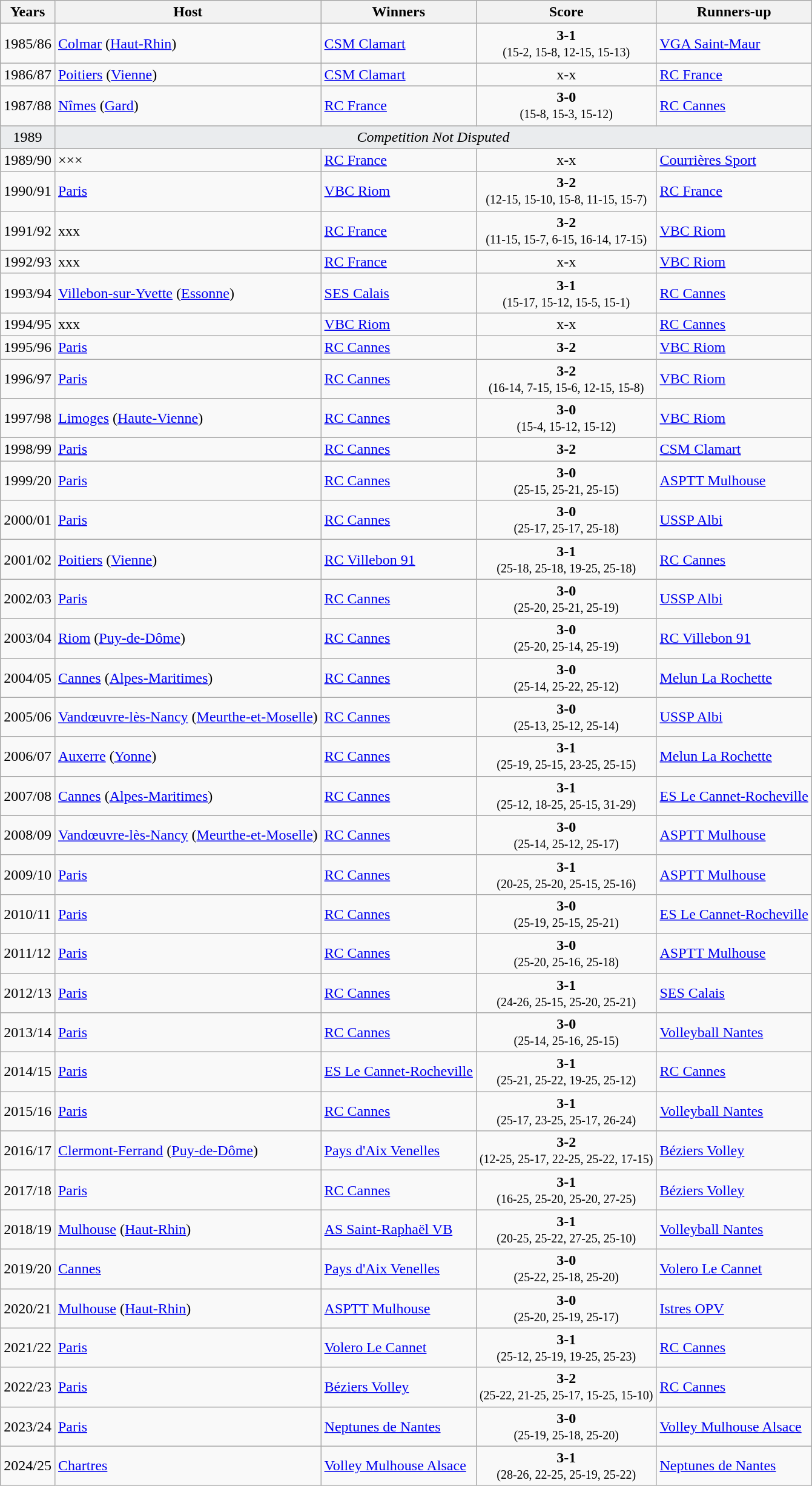<table class="wikitable">
<tr>
<th>Years</th>
<th>Host</th>
<th>Winners</th>
<th>Score</th>
<th>Runners-up</th>
</tr>
<tr>
<td>1985/86</td>
<td><a href='#'>Colmar</a> (<a href='#'>Haut-Rhin</a>)</td>
<td><a href='#'>CSM Clamart</a></td>
<td align="center"><strong>3-1</strong><br><small>(15-2, 15-8, 12-15, 15-13)</small></td>
<td><a href='#'>VGA Saint-Maur</a></td>
</tr>
<tr>
<td>1986/87</td>
<td><a href='#'>Poitiers</a> (<a href='#'>Vienne</a>)</td>
<td><a href='#'>CSM Clamart</a></td>
<td align="center">x-x</td>
<td><a href='#'>RC France</a></td>
</tr>
<tr>
<td>1987/88</td>
<td><a href='#'>Nîmes</a> (<a href='#'>Gard</a>)</td>
<td><a href='#'>RC France</a></td>
<td align="center"><strong>3-0</strong><br><small>(15-8, 15-3, 15-12)</small></td>
<td><a href='#'>RC Cannes</a></td>
</tr>
<tr bgcolor=eaecee>
<td align=center>1989</td>
<td colspan="4" align="center"><em>Competition Not Disputed</em></td>
</tr>
<tr>
<td>1989/90</td>
<td>×××</td>
<td><a href='#'>RC France</a></td>
<td align="center">x-x</td>
<td><a href='#'>Courrières Sport</a></td>
</tr>
<tr>
<td>1990/91</td>
<td><a href='#'>Paris</a></td>
<td><a href='#'>VBC Riom</a></td>
<td align="center"><strong>3-2</strong><br><small>(12-15, 15-10, 15-8, 11-15, 15-7)</small></td>
<td><a href='#'>RC France</a></td>
</tr>
<tr>
<td>1991/92</td>
<td>xxx</td>
<td><a href='#'>RC France</a></td>
<td align="center"><strong>3-2</strong><br><small>(11-15, 15-7, 6-15, 16-14, 17-15)</small></td>
<td><a href='#'>VBC Riom</a></td>
</tr>
<tr>
<td>1992/93</td>
<td>xxx</td>
<td><a href='#'>RC France</a></td>
<td align="center">x-x</td>
<td><a href='#'>VBC Riom</a></td>
</tr>
<tr>
<td>1993/94</td>
<td><a href='#'>Villebon-sur-Yvette</a> (<a href='#'>Essonne</a>)</td>
<td><a href='#'>SES Calais</a></td>
<td align="center"><strong>3-1</strong><br><small>(15-17, 15-12, 15-5, 15-1)</small></td>
<td><a href='#'>RC Cannes</a></td>
</tr>
<tr>
<td>1994/95</td>
<td>xxx</td>
<td><a href='#'>VBC Riom</a></td>
<td align="center">x-x</td>
<td><a href='#'>RC Cannes</a></td>
</tr>
<tr>
<td>1995/96</td>
<td><a href='#'>Paris</a></td>
<td><a href='#'>RC Cannes</a></td>
<td align="center"><strong>3-2</strong><br><small></small></td>
<td><a href='#'>VBC Riom</a></td>
</tr>
<tr>
<td>1996/97</td>
<td><a href='#'>Paris</a></td>
<td><a href='#'>RC Cannes</a></td>
<td align="center"><strong>3-2</strong><br><small>(16-14, 7-15, 15-6, 12-15, 15-8)</small></td>
<td><a href='#'>VBC Riom</a></td>
</tr>
<tr>
<td>1997/98</td>
<td><a href='#'>Limoges</a> (<a href='#'>Haute-Vienne</a>)</td>
<td><a href='#'>RC Cannes</a></td>
<td align="center"><strong>3-0</strong><br><small>(15-4, 15-12, 15-12)</small></td>
<td><a href='#'>VBC Riom</a></td>
</tr>
<tr>
<td>1998/99</td>
<td><a href='#'>Paris</a></td>
<td><a href='#'>RC Cannes</a></td>
<td align="center"><strong>3-2</strong></td>
<td><a href='#'>CSM Clamart</a></td>
</tr>
<tr>
<td>1999/20</td>
<td><a href='#'>Paris</a></td>
<td><a href='#'>RC Cannes</a></td>
<td align="center"><strong>3-0</strong><br><small>(25-15, 25-21, 25-15)</small></td>
<td><a href='#'>ASPTT Mulhouse</a></td>
</tr>
<tr>
<td>2000/01</td>
<td><a href='#'>Paris</a></td>
<td><a href='#'>RC Cannes</a></td>
<td align="center"><strong>3-0</strong><br><small>(25-17, 25-17, 25-18)</small></td>
<td><a href='#'>USSP Albi</a></td>
</tr>
<tr>
<td>2001/02</td>
<td><a href='#'>Poitiers</a> (<a href='#'>Vienne</a>)</td>
<td><a href='#'>RC Villebon 91</a></td>
<td align="center"><strong>3-1</strong><br><small>(25-18, 25-18, 19-25, 25-18)</small></td>
<td><a href='#'>RC Cannes</a></td>
</tr>
<tr>
<td>2002/03</td>
<td><a href='#'>Paris</a></td>
<td><a href='#'>RC Cannes</a></td>
<td align="center"><strong>3-0</strong><br><small>(25-20, 25-21, 25-19)</small></td>
<td><a href='#'>USSP Albi</a></td>
</tr>
<tr>
<td>2003/04</td>
<td><a href='#'>Riom</a> (<a href='#'>Puy-de-Dôme</a>)</td>
<td><a href='#'>RC Cannes</a></td>
<td align="center"><strong>3-0</strong><br><small>(25-20, 25-14, 25-19)</small></td>
<td><a href='#'>RC Villebon 91</a></td>
</tr>
<tr>
<td>2004/05</td>
<td><a href='#'>Cannes</a> (<a href='#'>Alpes-Maritimes</a>)</td>
<td><a href='#'>RC Cannes</a></td>
<td align="center"><strong>3-0</strong><br><small>(25-14, 25-22, 25-12)</small></td>
<td><a href='#'>Melun La Rochette</a></td>
</tr>
<tr>
<td>2005/06</td>
<td><a href='#'>Vandœuvre-lès-Nancy</a> (<a href='#'>Meurthe-et-Moselle</a>)</td>
<td><a href='#'>RC Cannes</a></td>
<td align="center"><strong>3-0</strong><br><small>(25-13, 25-12, 25-14)</small></td>
<td><a href='#'>USSP Albi</a></td>
</tr>
<tr>
<td>2006/07</td>
<td><a href='#'>Auxerre</a> (<a href='#'>Yonne</a>)</td>
<td><a href='#'>RC Cannes</a></td>
<td align="center"><strong>3-1</strong><br><small>(25-19, 25-15, 23-25, 25-15)</small></td>
<td><a href='#'>Melun La Rochette</a></td>
</tr>
<tr bgcolor="#EFEFEF">
</tr>
<tr>
<td>2007/08</td>
<td><a href='#'>Cannes</a> (<a href='#'>Alpes-Maritimes</a>)</td>
<td><a href='#'>RC Cannes</a></td>
<td align="center"><strong>3-1</strong><br><small>(25-12, 18-25, 25-15, 31-29)</small></td>
<td><a href='#'>ES Le Cannet-Rocheville</a></td>
</tr>
<tr>
<td>2008/09</td>
<td><a href='#'>Vandœuvre-lès-Nancy</a> (<a href='#'>Meurthe-et-Moselle</a>)</td>
<td><a href='#'>RC Cannes</a></td>
<td align="center"><strong>3-0</strong><br><small>(25-14, 25-12, 25-17)</small></td>
<td><a href='#'>ASPTT Mulhouse</a></td>
</tr>
<tr>
<td>2009/10</td>
<td><a href='#'>Paris</a></td>
<td><a href='#'>RC Cannes</a></td>
<td align="center"><strong>3-1</strong><br><small>(20-25, 25-20, 25-15, 25-16)</small></td>
<td><a href='#'>ASPTT Mulhouse</a></td>
</tr>
<tr>
<td>2010/11</td>
<td><a href='#'>Paris</a></td>
<td><a href='#'>RC Cannes</a></td>
<td align="center"><strong>3-0</strong><br><small>(25-19, 25-15, 25-21)</small></td>
<td><a href='#'>ES Le Cannet-Rocheville</a></td>
</tr>
<tr>
<td>2011/12</td>
<td><a href='#'>Paris</a></td>
<td><a href='#'>RC Cannes</a></td>
<td align="center"><strong>3-0</strong><br><small>(25-20, 25-16, 25-18)</small></td>
<td><a href='#'>ASPTT Mulhouse</a></td>
</tr>
<tr>
<td>2012/13</td>
<td><a href='#'>Paris</a></td>
<td><a href='#'>RC Cannes</a></td>
<td align="center"><strong>3-1</strong><br><small>(24-26, 25-15, 25-20, 25-21)</small></td>
<td><a href='#'>SES Calais</a></td>
</tr>
<tr>
<td>2013/14</td>
<td><a href='#'>Paris</a></td>
<td><a href='#'>RC Cannes</a></td>
<td align="center"><strong>3-0</strong><br><small>(25-14, 25-16, 25-15)</small></td>
<td><a href='#'>Volleyball Nantes</a></td>
</tr>
<tr>
<td>2014/15</td>
<td><a href='#'>Paris</a></td>
<td><a href='#'>ES Le Cannet-Rocheville</a></td>
<td align="center"><strong>3-1</strong><br><small>(25-21, 25-22, 19-25, 25-12)</small></td>
<td><a href='#'>RC Cannes</a></td>
</tr>
<tr>
<td>2015/16</td>
<td><a href='#'>Paris</a></td>
<td><a href='#'>RC Cannes</a></td>
<td align="center"><strong>3-1</strong><br><small>(25-17, 23-25, 25-17, 26-24)</small></td>
<td><a href='#'>Volleyball Nantes</a></td>
</tr>
<tr>
<td>2016/17</td>
<td><a href='#'>Clermont-Ferrand</a> (<a href='#'>Puy-de-Dôme</a>)</td>
<td><a href='#'>Pays d'Aix Venelles</a></td>
<td align="center"><strong>3-2</strong><br><small>(12-25, 25-17, 22-25, 25-22, 17-15)</small></td>
<td><a href='#'>Béziers Volley</a></td>
</tr>
<tr>
<td>2017/18</td>
<td><a href='#'>Paris</a></td>
<td><a href='#'>RC Cannes</a></td>
<td align="center"><strong>3-1</strong><br><small>(16-25, 25-20, 25-20, 27-25)</small></td>
<td><a href='#'>Béziers Volley</a></td>
</tr>
<tr>
<td>2018/19</td>
<td><a href='#'>Mulhouse</a> (<a href='#'>Haut-Rhin</a>)</td>
<td><a href='#'>AS Saint-Raphaël VB</a></td>
<td align="center"><strong>3-1</strong><br><small>(20-25, 25-22, 27-25, 25-10)</small></td>
<td><a href='#'>Volleyball Nantes</a></td>
</tr>
<tr>
<td>2019/20</td>
<td><a href='#'>Cannes</a></td>
<td><a href='#'>Pays d'Aix Venelles</a></td>
<td align="center"><strong>3-0</strong><br><small>(25-22, 25-18, 25-20)</small></td>
<td><a href='#'>Volero Le Cannet</a></td>
</tr>
<tr>
<td>2020/21</td>
<td><a href='#'>Mulhouse</a> (<a href='#'>Haut-Rhin</a>)</td>
<td><a href='#'>ASPTT Mulhouse</a></td>
<td align="center"><strong>3-0</strong><br><small>(25-20, 25-19, 25-17)</small></td>
<td><a href='#'>Istres OPV</a></td>
</tr>
<tr>
<td>2021/22</td>
<td><a href='#'>Paris</a></td>
<td><a href='#'>Volero Le Cannet</a></td>
<td align="center"><strong>3-1</strong><br><small>(25-12, 25-19, 19-25, 25-23)</small></td>
<td><a href='#'>RC Cannes</a></td>
</tr>
<tr>
<td>2022/23</td>
<td><a href='#'>Paris</a></td>
<td><a href='#'>Béziers Volley</a></td>
<td align="center"><strong>3-2</strong><br><small>(25-22, 21-25, 25-17, 15-25, 15-10)</small></td>
<td><a href='#'>RC Cannes</a></td>
</tr>
<tr>
<td>2023/24</td>
<td><a href='#'>Paris</a></td>
<td><a href='#'>Neptunes de Nantes</a></td>
<td align="center"><strong>3-0</strong><br><small>(25-19, 25-18, 25-20)</small></td>
<td><a href='#'>Volley Mulhouse Alsace</a></td>
</tr>
<tr>
<td>2024/25</td>
<td><a href='#'>Chartres</a></td>
<td><a href='#'>Volley Mulhouse Alsace</a></td>
<td align="center"><strong>3-1</strong><br><small>(28-26, 22-25, 25-19, 25-22)</small></td>
<td><a href='#'>Neptunes de Nantes</a></td>
</tr>
</table>
